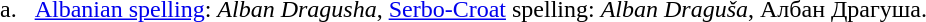<table style="margin-left:13px; line-height:150%">
<tr>
<td align="right" valign="top">a.  </td>
<td><a href='#'>Albanian spelling</a>: <em>Alban Dragusha</em>, <a href='#'>Serbo-Croat</a> spelling: <em>Alban Draguša</em>, Албан Драгуша.</td>
</tr>
</table>
